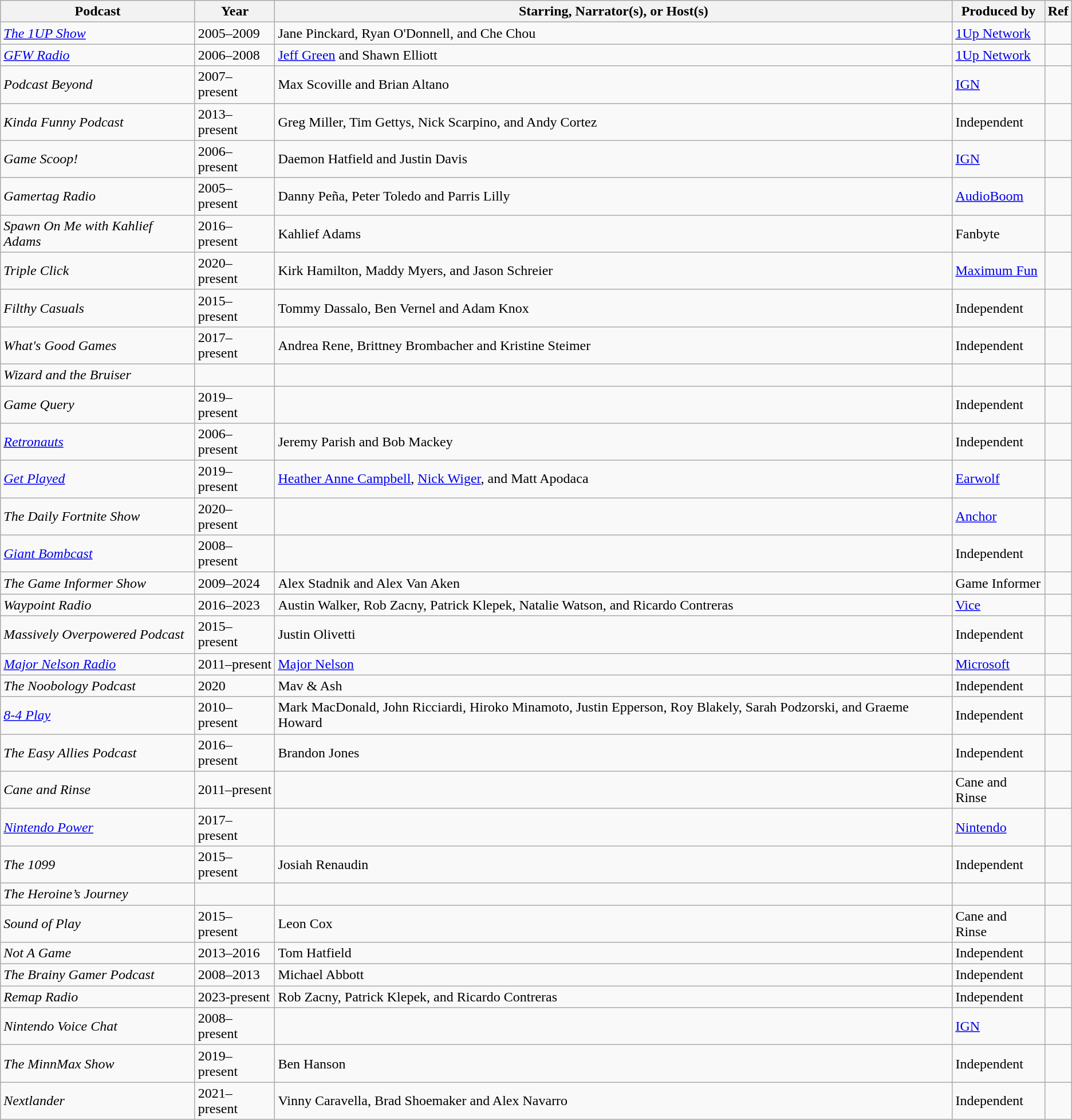<table class="wikitable sortable">
<tr>
<th>Podcast</th>
<th>Year</th>
<th>Starring, Narrator(s), or Host(s)</th>
<th>Produced by</th>
<th>Ref</th>
</tr>
<tr>
<td><em><a href='#'>The 1UP Show</a></em></td>
<td>2005–2009</td>
<td>Jane Pinckard, Ryan O'Donnell, and Che Chou</td>
<td><a href='#'>1Up Network</a></td>
<td></td>
</tr>
<tr>
<td><em><a href='#'>GFW Radio</a></em></td>
<td>2006–2008</td>
<td><a href='#'>Jeff Green</a> and Shawn Elliott</td>
<td><a href='#'>1Up Network</a></td>
<td></td>
</tr>
<tr>
<td><em>Podcast Beyond</em></td>
<td>2007–present</td>
<td>Max Scoville and Brian Altano</td>
<td><a href='#'>IGN</a></td>
<td></td>
</tr>
<tr>
<td><em>Kinda Funny Podcast</em></td>
<td>2013–present</td>
<td>Greg Miller, Tim Gettys, Nick Scarpino, and Andy Cortez</td>
<td>Independent</td>
<td></td>
</tr>
<tr>
<td><em>Game Scoop!</em></td>
<td>2006–present</td>
<td>Daemon Hatfield and Justin Davis</td>
<td><a href='#'>IGN</a></td>
<td></td>
</tr>
<tr>
<td><em>Gamertag Radio</em></td>
<td>2005–present</td>
<td>Danny Peña, Peter Toledo and Parris Lilly</td>
<td><a href='#'>AudioBoom</a></td>
<td></td>
</tr>
<tr>
<td><em>Spawn On Me with Kahlief Adams</em></td>
<td>2016–present</td>
<td>Kahlief Adams</td>
<td>Fanbyte</td>
<td></td>
</tr>
<tr>
<td><em>Triple Click</em></td>
<td>2020–present</td>
<td>Kirk Hamilton, Maddy Myers, and Jason Schreier</td>
<td><a href='#'>Maximum Fun</a></td>
<td></td>
</tr>
<tr>
<td><em>Filthy Casuals</em></td>
<td>2015–present</td>
<td>Tommy Dassalo, Ben Vernel and Adam Knox</td>
<td>Independent</td>
<td></td>
</tr>
<tr>
<td><em>What's Good Games</em></td>
<td>2017–present</td>
<td>Andrea Rene, Brittney Brombacher and Kristine Steimer</td>
<td>Independent</td>
<td></td>
</tr>
<tr>
<td><em>Wizard and the Bruiser</em></td>
<td></td>
<td></td>
<td></td>
<td></td>
</tr>
<tr>
<td><em>Game Query</em></td>
<td>2019–present</td>
<td></td>
<td>Independent</td>
<td></td>
</tr>
<tr>
<td><em><a href='#'>Retronauts</a></em></td>
<td>2006–present</td>
<td>Jeremy Parish and Bob Mackey</td>
<td>Independent</td>
<td></td>
</tr>
<tr>
<td><em><a href='#'>Get Played</a></em></td>
<td>2019–present</td>
<td><a href='#'>Heather Anne Campbell</a>, <a href='#'>Nick Wiger</a>, and Matt Apodaca</td>
<td><a href='#'>Earwolf</a></td>
<td></td>
</tr>
<tr>
<td><em>The Daily Fortnite Show</em></td>
<td>2020–present</td>
<td></td>
<td><a href='#'>Anchor</a></td>
<td></td>
</tr>
<tr>
<td><em><a href='#'>Giant Bombcast</a></em></td>
<td>2008–present</td>
<td></td>
<td>Independent</td>
<td></td>
</tr>
<tr>
<td><em>The Game Informer Show</em></td>
<td>2009–2024</td>
<td>Alex Stadnik and Alex Van Aken</td>
<td>Game Informer</td>
<td></td>
</tr>
<tr>
<td><em>Waypoint Radio</em></td>
<td>2016–2023</td>
<td>Austin Walker, Rob Zacny, Patrick Klepek, Natalie Watson, and Ricardo Contreras</td>
<td><a href='#'>Vice</a></td>
<td></td>
</tr>
<tr>
<td><em>Massively Overpowered Podcast</em></td>
<td>2015–present</td>
<td>Justin Olivetti</td>
<td>Independent</td>
<td></td>
</tr>
<tr>
<td><em><a href='#'>Major Nelson Radio</a></em></td>
<td>2011–present</td>
<td><a href='#'>Major Nelson</a></td>
<td><a href='#'>Microsoft</a></td>
<td></td>
</tr>
<tr>
<td><em>The Noobology Podcast</em></td>
<td>2020</td>
<td>Mav & Ash</td>
<td>Independent</td>
<td></td>
</tr>
<tr>
<td><em><a href='#'>8-4 Play</a></em></td>
<td>2010–present</td>
<td>Mark MacDonald, John Ricciardi, Hiroko Minamoto, Justin Epperson, Roy Blakely, Sarah Podzorski, and Graeme Howard</td>
<td>Independent</td>
<td></td>
</tr>
<tr>
<td><em>The Easy Allies Podcast</em></td>
<td>2016–present</td>
<td>Brandon Jones</td>
<td>Independent</td>
<td></td>
</tr>
<tr>
<td><em>Cane and Rinse</em></td>
<td>2011–present</td>
<td></td>
<td>Cane and Rinse</td>
<td></td>
</tr>
<tr>
<td><a href='#'><em>Nintendo Power</em></a></td>
<td>2017–present</td>
<td></td>
<td><a href='#'>Nintendo</a></td>
<td></td>
</tr>
<tr>
<td><em>The 1099</em></td>
<td>2015–present</td>
<td>Josiah Renaudin</td>
<td>Independent</td>
<td></td>
</tr>
<tr>
<td><em>The Heroine’s Journey</em></td>
<td></td>
<td></td>
<td></td>
<td></td>
</tr>
<tr>
<td><em>Sound of Play</em></td>
<td>2015–present</td>
<td>Leon Cox</td>
<td>Cane and Rinse</td>
<td></td>
</tr>
<tr>
<td><em>Not A Game</em></td>
<td>2013–2016</td>
<td>Tom Hatfield</td>
<td>Independent</td>
<td></td>
</tr>
<tr>
<td><em>The Brainy Gamer Podcast</em></td>
<td>2008–2013</td>
<td>Michael Abbott</td>
<td>Independent</td>
<td></td>
</tr>
<tr>
<td><em>Remap Radio</em></td>
<td>2023-present</td>
<td>Rob Zacny, Patrick Klepek, and Ricardo Contreras</td>
<td>Independent</td>
<td></td>
</tr>
<tr>
<td><em>Nintendo Voice Chat</em></td>
<td>2008–present</td>
<td></td>
<td><a href='#'>IGN</a></td>
<td></td>
</tr>
<tr>
<td><em>The MinnMax Show</em></td>
<td>2019–present</td>
<td>Ben Hanson</td>
<td>Independent</td>
<td></td>
</tr>
<tr>
<td><em>Nextlander</em></td>
<td>2021–present</td>
<td>Vinny Caravella, Brad Shoemaker and Alex Navarro</td>
<td>Independent</td>
<td></td>
</tr>
</table>
